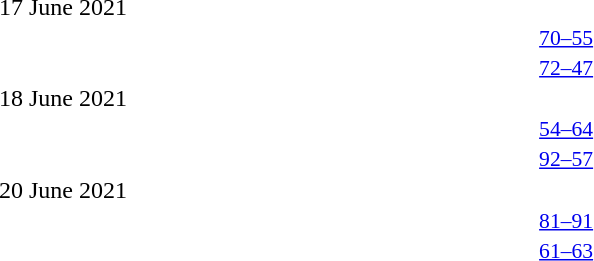<table style="width:100%;" cellspacing="1">
<tr>
<th width=25%></th>
<th width=2%></th>
<th width=6%></th>
<th width=2%></th>
<th width=25%></th>
</tr>
<tr>
<td>17 June 2021</td>
</tr>
<tr style=font-size:90%>
<td align=right></td>
<td></td>
<td align=center><a href='#'>70–55</a></td>
<td></td>
<td></td>
<td></td>
</tr>
<tr style=font-size:90%>
<td align=right></td>
<td></td>
<td align=center><a href='#'>72–47</a></td>
<td></td>
<td></td>
<td></td>
</tr>
<tr>
<td>18 June 2021</td>
</tr>
<tr style=font-size:90%>
<td align=right></td>
<td></td>
<td align=center><a href='#'>54–64</a></td>
<td></td>
<td></td>
<td></td>
</tr>
<tr style=font-size:90%>
<td align=right></td>
<td></td>
<td align=center><a href='#'>92–57</a></td>
<td></td>
<td></td>
<td></td>
</tr>
<tr>
<td>20 June 2021</td>
</tr>
<tr style=font-size:90%>
<td align=right></td>
<td></td>
<td align=center><a href='#'>81–91</a></td>
<td></td>
<td></td>
<td></td>
</tr>
<tr style=font-size:90%>
<td align=right></td>
<td></td>
<td align=center><a href='#'>61–63</a></td>
<td></td>
<td></td>
<td></td>
</tr>
</table>
